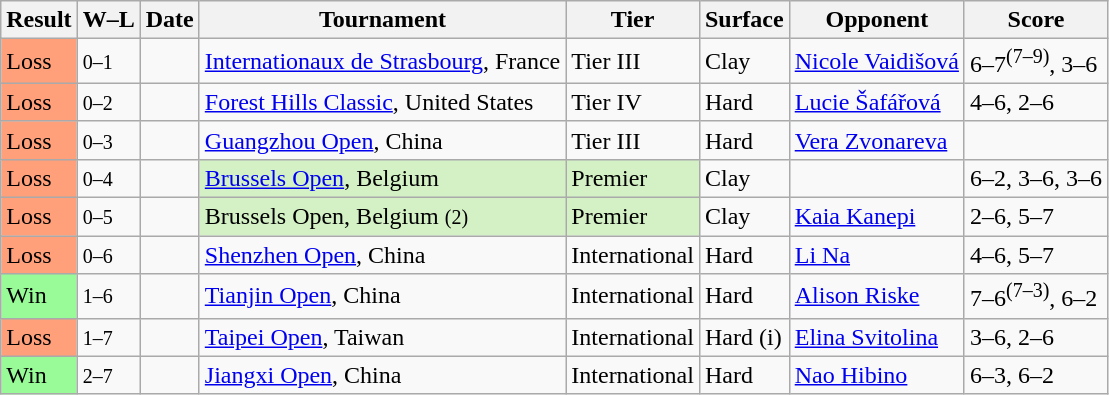<table class="sortable wikitable">
<tr>
<th>Result</th>
<th class="unsortable">W–L</th>
<th>Date</th>
<th>Tournament</th>
<th>Tier</th>
<th>Surface</th>
<th>Opponent</th>
<th class="unsortable">Score</th>
</tr>
<tr>
<td style="background:#ffa07a;">Loss</td>
<td><small>0–1</small></td>
<td><a href='#'></a></td>
<td><a href='#'>Internationaux de Strasbourg</a>, France</td>
<td>Tier III</td>
<td>Clay</td>
<td> <a href='#'>Nicole Vaidišová</a></td>
<td>6–7<sup>(7–9)</sup>, 3–6</td>
</tr>
<tr>
<td style="background:#ffa07a;">Loss</td>
<td><small>0–2</small></td>
<td><a href='#'></a></td>
<td><a href='#'>Forest Hills Classic</a>, United States</td>
<td>Tier IV</td>
<td>Hard</td>
<td> <a href='#'>Lucie Šafářová</a></td>
<td>4–6, 2–6</td>
</tr>
<tr>
<td style="background:#ffa07a;">Loss</td>
<td><small>0–3</small></td>
<td><a href='#'></a></td>
<td><a href='#'>Guangzhou Open</a>, China</td>
<td>Tier III</td>
<td>Hard</td>
<td> <a href='#'>Vera Zvonareva</a></td>
<td></td>
</tr>
<tr>
<td style="background:#ffa07a;">Loss</td>
<td><small>0–4</small></td>
<td><a href='#'></a></td>
<td style="background:#d4f1c5;"><a href='#'>Brussels Open</a>, Belgium</td>
<td style="background:#d4f1c5;">Premier</td>
<td>Clay</td>
<td></td>
<td>6–2, 3–6, 3–6</td>
</tr>
<tr>
<td style="background:#ffa07a;">Loss</td>
<td><small>0–5</small></td>
<td><a href='#'></a></td>
<td style="background:#d4f1c5;">Brussels Open, Belgium <small>(2)</small></td>
<td style="background:#d4f1c5;">Premier</td>
<td>Clay</td>
<td> <a href='#'>Kaia Kanepi</a></td>
<td>2–6, 5–7</td>
</tr>
<tr>
<td style="background:#ffa07a;">Loss</td>
<td><small>0–6</small></td>
<td><a href='#'></a></td>
<td><a href='#'>Shenzhen Open</a>, China</td>
<td>International</td>
<td>Hard</td>
<td> <a href='#'>Li Na</a></td>
<td>4–6, 5–7</td>
</tr>
<tr>
<td style="background:#98fb98;">Win</td>
<td><small>1–6</small></td>
<td><a href='#'></a></td>
<td><a href='#'>Tianjin Open</a>, China</td>
<td>International</td>
<td>Hard</td>
<td> <a href='#'>Alison Riske</a></td>
<td>7–6<sup>(7–3)</sup>, 6–2</td>
</tr>
<tr>
<td bgcolor="FFA07A">Loss</td>
<td><small>1–7</small></td>
<td><a href='#'></a></td>
<td><a href='#'>Taipei Open</a>, Taiwan</td>
<td>International</td>
<td>Hard (i)</td>
<td> <a href='#'>Elina Svitolina</a></td>
<td>3–6, 2–6</td>
</tr>
<tr>
<td style="background:#98fb98;">Win</td>
<td><small>2–7</small></td>
<td><a href='#'></a></td>
<td><a href='#'>Jiangxi Open</a>, China</td>
<td>International</td>
<td>Hard</td>
<td> <a href='#'>Nao Hibino</a></td>
<td>6–3, 6–2</td>
</tr>
</table>
